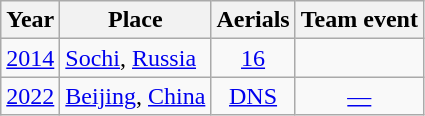<table class="wikitable sortable" style="text-align:center;">
<tr>
<th>Year</th>
<th>Place</th>
<th>Aerials</th>
<th>Team event</th>
</tr>
<tr>
<td><a href='#'>2014</a></td>
<td style="text-align:left;"> <a href='#'>Sochi</a>, <a href='#'>Russia</a></td>
<td><a href='#'>16</a></td>
<td></td>
</tr>
<tr>
<td><a href='#'>2022</a></td>
<td style="text-align:left;"> <a href='#'>Beijing</a>, <a href='#'>China</a></td>
<td><a href='#'>DNS</a></td>
<td><a href='#'>—</a></td>
</tr>
</table>
